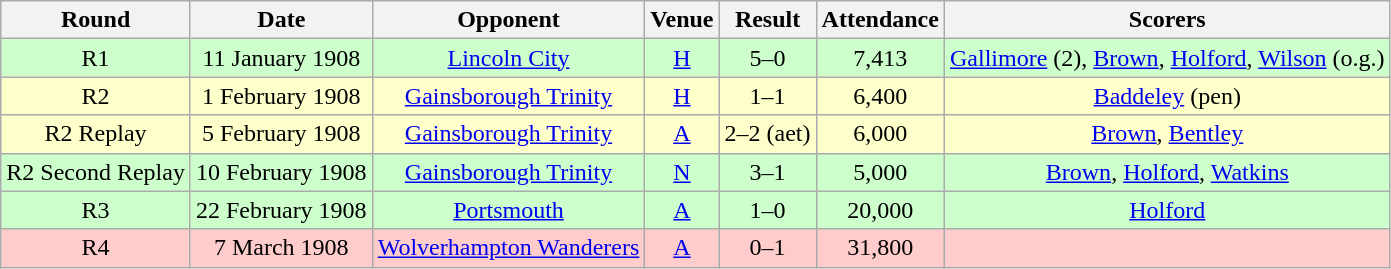<table class="wikitable" style="font-size:100%; text-align:center">
<tr>
<th>Round</th>
<th>Date</th>
<th>Opponent</th>
<th>Venue</th>
<th>Result</th>
<th>Attendance</th>
<th>Scorers</th>
</tr>
<tr style="background-color: #CCFFCC;">
<td>R1</td>
<td>11 January 1908</td>
<td><a href='#'>Lincoln City</a></td>
<td><a href='#'>H</a></td>
<td>5–0</td>
<td>7,413</td>
<td><a href='#'>Gallimore</a> (2), <a href='#'>Brown</a>, <a href='#'>Holford</a>, <a href='#'>Wilson</a> (o.g.)</td>
</tr>
<tr style="background-color: #FFFFCC;">
<td>R2</td>
<td>1 February 1908</td>
<td><a href='#'>Gainsborough Trinity</a></td>
<td><a href='#'>H</a></td>
<td>1–1</td>
<td>6,400</td>
<td><a href='#'>Baddeley</a> (pen)</td>
</tr>
<tr style="background-color: #FFFFCC;">
<td>R2 Replay</td>
<td>5 February 1908</td>
<td><a href='#'>Gainsborough Trinity</a></td>
<td><a href='#'>A</a></td>
<td>2–2 (aet)</td>
<td>6,000</td>
<td><a href='#'>Brown</a>, <a href='#'>Bentley</a></td>
</tr>
<tr style="background-color: #CCFFCC;">
<td>R2 Second Replay</td>
<td>10 February 1908</td>
<td><a href='#'>Gainsborough Trinity</a></td>
<td><a href='#'>N</a></td>
<td>3–1</td>
<td>5,000</td>
<td><a href='#'>Brown</a>, <a href='#'>Holford</a>, <a href='#'>Watkins</a></td>
</tr>
<tr style="background-color: #CCFFCC;">
<td>R3</td>
<td>22 February 1908</td>
<td><a href='#'>Portsmouth</a></td>
<td><a href='#'>A</a></td>
<td>1–0</td>
<td>20,000</td>
<td><a href='#'>Holford</a></td>
</tr>
<tr style="background-color: #FFCCCC;">
<td>R4</td>
<td>7 March 1908</td>
<td><a href='#'>Wolverhampton Wanderers</a></td>
<td><a href='#'>A</a></td>
<td>0–1</td>
<td>31,800</td>
<td></td>
</tr>
</table>
